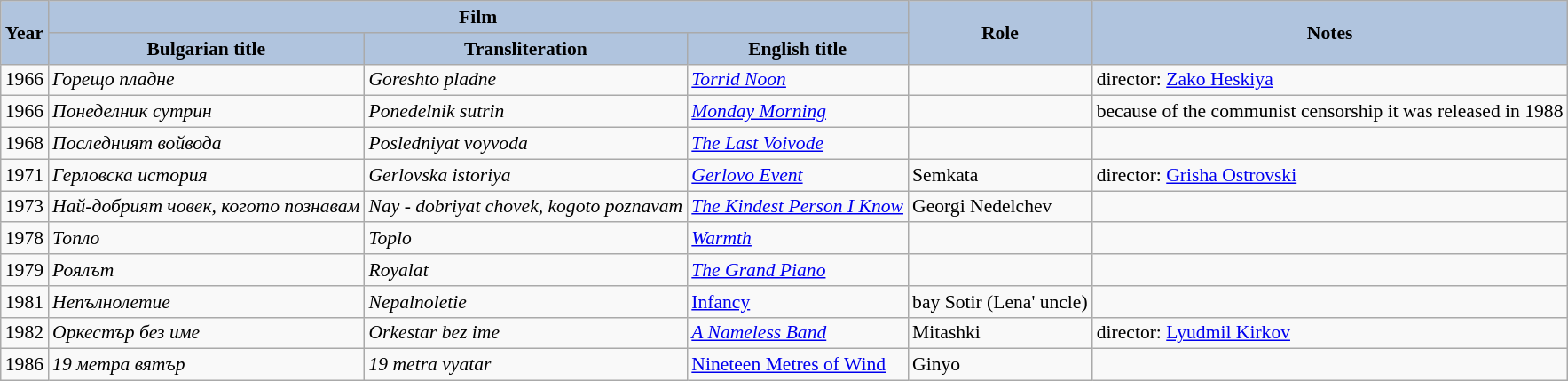<table class="wikitable" style="font-size: 90%;">
<tr>
<th rowspan="2" style="background:#B0C4DE;">Year</th>
<th colspan="3" style="background:#B0C4DE;">Film</th>
<th rowspan="2"  style="background:#B0C4DE;">Role</th>
<th rowspan="2" style="background:#B0C4DE;">Notes</th>
</tr>
<tr>
<th style="background:#B0C4DE;">Bulgarian title</th>
<th style="background:#B0C4DE;">Transliteration</th>
<th style="background:#B0C4DE;">English title</th>
</tr>
<tr>
<td rowspan="1">1966</td>
<td><em>Горещо пладне</em></td>
<td><em>Goreshto pladne</em></td>
<td><em><a href='#'>Torrid Noon</a></em></td>
<td></td>
<td>director: <a href='#'>Zako Heskiya</a></td>
</tr>
<tr>
<td rowspan="1">1966</td>
<td><em>Понеделник сутрин</em></td>
<td><em>Ponedelnik sutrin</em></td>
<td><a href='#'><em>Monday Morning</em></a></td>
<td></td>
<td>because of the communist censorship it was released in 1988</td>
</tr>
<tr>
<td rowspan="1">1968</td>
<td><em>Последният войвода</em></td>
<td><em>Posledniyat voyvoda</em></td>
<td><em><a href='#'>The Last Voivode</a></em></td>
<td></td>
<td></td>
</tr>
<tr>
<td rowspan="1">1971</td>
<td><em>Герловска история</em></td>
<td><em>Gerlovska istoriya</em></td>
<td><em><a href='#'>Gerlovo Event</a></em></td>
<td>Semkata</td>
<td>director: <a href='#'>Grisha Ostrovski</a></td>
</tr>
<tr>
<td rowspan="1">1973</td>
<td><em>Най-добрият човек, когото познавам</em></td>
<td><em>Nay - dobriyat chovek, kogoto poznavam</em></td>
<td><em><a href='#'>The Kindest Person I Know</a></em></td>
<td>Georgi Nedelchev</td>
<td></td>
</tr>
<tr>
<td rowspan="1">1978</td>
<td><em>Топло</em></td>
<td><em>Toplo</em></td>
<td><em><a href='#'>Warmth</a></em></td>
<td></td>
<td></td>
</tr>
<tr>
<td rowspan="1">1979</td>
<td><em>Роялът</em></td>
<td><em>Royalat</em></td>
<td><em><a href='#'>The Grand Piano</a></em></td>
<td></td>
<td></td>
</tr>
<tr>
<td rowspan="1">1981</td>
<td><em>Непълнолетие</em></td>
<td><em>Nepalnoletie</em></td>
<td><a href='#'>Infancy</a></td>
<td>bay Sotir (Lena' uncle)</td>
<td></td>
</tr>
<tr>
<td rowspan="1">1982</td>
<td><em>Оркестър без име</em></td>
<td><em>Orkestar bez ime</em></td>
<td><a href='#'><em>A Nameless Band</em></a></td>
<td>Mitashki</td>
<td>director: <a href='#'>Lyudmil Kirkov</a></td>
</tr>
<tr>
<td rowspan="1">1986</td>
<td><em>19 метра вятър</em></td>
<td><em>19 metra vyatar</em></td>
<td><a href='#'>Nineteen Metres of Wind</a></td>
<td>Ginyo</td>
<td></td>
</tr>
</table>
